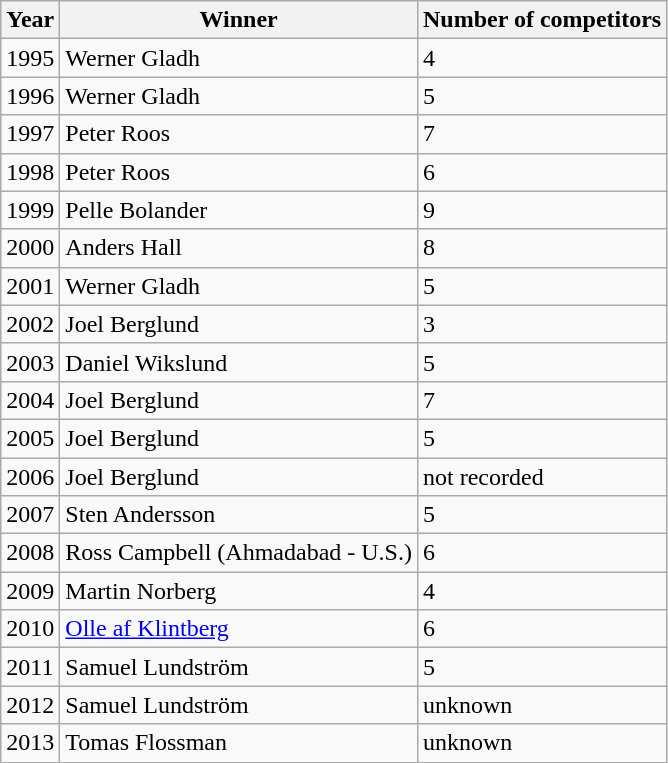<table class="wikitable sortable">
<tr>
<th>Year</th>
<th>Winner</th>
<th>Number of competitors</th>
</tr>
<tr>
<td>1995</td>
<td>Werner Gladh</td>
<td>4</td>
</tr>
<tr>
<td>1996</td>
<td>Werner Gladh</td>
<td>5</td>
</tr>
<tr>
<td>1997</td>
<td>Peter Roos</td>
<td>7</td>
</tr>
<tr>
<td>1998</td>
<td>Peter Roos</td>
<td>6</td>
</tr>
<tr>
<td>1999</td>
<td>Pelle Bolander</td>
<td>9</td>
</tr>
<tr>
<td>2000</td>
<td>Anders Hall</td>
<td>8</td>
</tr>
<tr>
<td>2001</td>
<td>Werner Gladh</td>
<td>5</td>
</tr>
<tr>
<td>2002</td>
<td>Joel Berglund</td>
<td>3</td>
</tr>
<tr>
<td>2003</td>
<td>Daniel Wikslund</td>
<td>5</td>
</tr>
<tr>
<td>2004</td>
<td>Joel Berglund</td>
<td>7</td>
</tr>
<tr>
<td>2005</td>
<td>Joel Berglund</td>
<td>5</td>
</tr>
<tr>
<td>2006</td>
<td>Joel Berglund</td>
<td>not recorded</td>
</tr>
<tr>
<td>2007</td>
<td>Sten Andersson</td>
<td>5</td>
</tr>
<tr>
<td>2008</td>
<td>Ross Campbell (Ahmadabad - U.S.)</td>
<td>6</td>
</tr>
<tr>
<td>2009</td>
<td>Martin Norberg</td>
<td>4</td>
</tr>
<tr>
<td>2010</td>
<td><a href='#'>Olle af Klintberg</a></td>
<td>6</td>
</tr>
<tr>
<td>2011</td>
<td>Samuel Lundström</td>
<td>5</td>
</tr>
<tr>
<td>2012</td>
<td>Samuel Lundström</td>
<td>unknown</td>
</tr>
<tr>
<td>2013</td>
<td>Tomas Flossman</td>
<td>unknown</td>
</tr>
</table>
